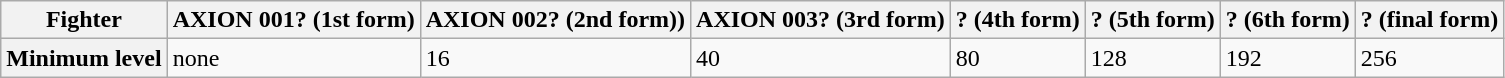<table class="wikitable">
<tr>
<th>Fighter</th>
<th>AXION 001? (1st form)</th>
<th>AXION 002? (2nd form))</th>
<th>AXION 003? (3rd form)</th>
<th>? (4th form)</th>
<th>? (5th form)</th>
<th>? (6th form)</th>
<th>? (final form)</th>
</tr>
<tr>
<th>Minimum level</th>
<td>none</td>
<td>16</td>
<td>40</td>
<td>80</td>
<td>128</td>
<td>192</td>
<td>256</td>
</tr>
</table>
